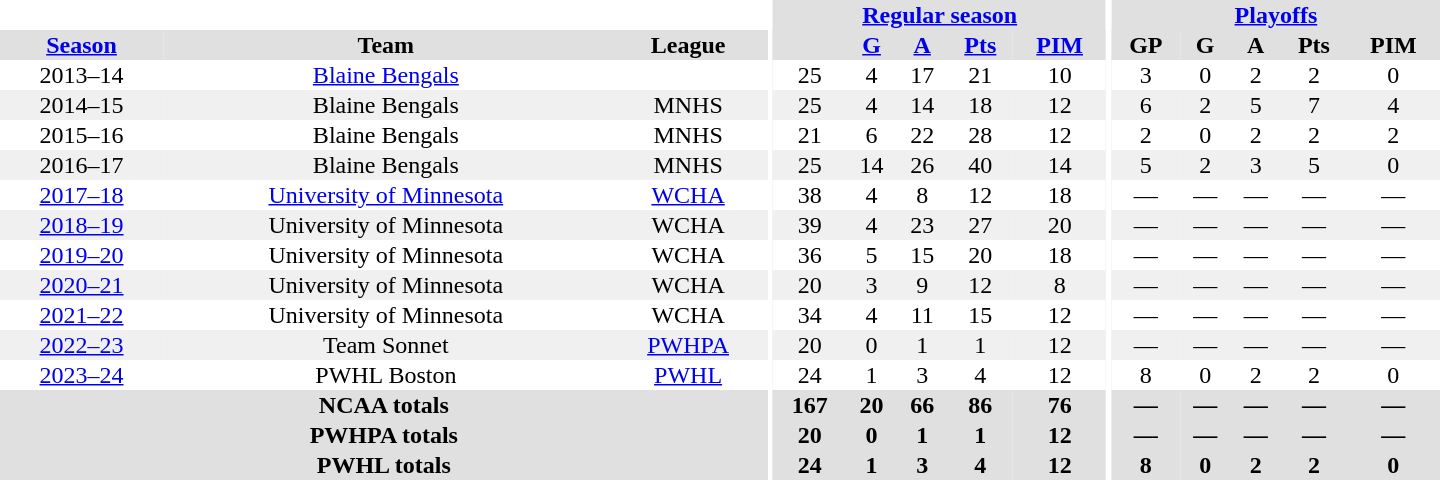<table border="0" cellpadding="1" cellspacing="0" style="text-align:center; width:60em">
<tr bgcolor="#e0e0e0">
<th colspan="3" bgcolor="#ffffff"></th>
<th rowspan="97" bgcolor="#ffffff"></th>
<th colspan="5"><a href='#'>Regular season</a></th>
<th rowspan="97" bgcolor="#ffffff"></th>
<th colspan="5"><a href='#'>Playoffs</a></th>
</tr>
<tr bgcolor="#e0e0e0">
<th><a href='#'>Season</a></th>
<th>Team</th>
<th>League</th>
<th></th>
<th><a href='#'>G</a></th>
<th><a href='#'>A</a></th>
<th><a href='#'>Pts</a></th>
<th><a href='#'>PIM</a></th>
<th>GP</th>
<th>G</th>
<th>A</th>
<th>Pts</th>
<th>PIM</th>
</tr>
<tr>
<td>2013–14</td>
<td><a href='#'>Blaine Bengals</a></td>
<td></td>
<td>25</td>
<td>4</td>
<td>17</td>
<td>21</td>
<td>10</td>
<td>3</td>
<td>0</td>
<td>2</td>
<td>2</td>
<td>0</td>
</tr>
<tr bgcolor="#f0f0f0">
<td>2014–15</td>
<td>Blaine Bengals</td>
<td>MNHS</td>
<td>25</td>
<td>4</td>
<td>14</td>
<td>18</td>
<td>12</td>
<td>6</td>
<td>2</td>
<td>5</td>
<td>7</td>
<td>4</td>
</tr>
<tr>
<td>2015–16</td>
<td>Blaine Bengals</td>
<td>MNHS</td>
<td>21</td>
<td>6</td>
<td>22</td>
<td>28</td>
<td>12</td>
<td>2</td>
<td>0</td>
<td>2</td>
<td>2</td>
<td>2</td>
</tr>
<tr bgcolor="#f0f0f0">
<td>2016–17</td>
<td>Blaine Bengals</td>
<td>MNHS</td>
<td>25</td>
<td>14</td>
<td>26</td>
<td>40</td>
<td>14</td>
<td>5</td>
<td>2</td>
<td>3</td>
<td>5</td>
<td>0</td>
</tr>
<tr>
<td><a href='#'>2017–18</a></td>
<td><a href='#'>University of Minnesota</a></td>
<td><a href='#'>WCHA</a></td>
<td>38</td>
<td>4</td>
<td>8</td>
<td>12</td>
<td>18</td>
<td>—</td>
<td>—</td>
<td>—</td>
<td>—</td>
<td>—</td>
</tr>
<tr bgcolor="#f0f0f0">
<td><a href='#'>2018–19</a></td>
<td>University of Minnesota</td>
<td>WCHA</td>
<td>39</td>
<td>4</td>
<td>23</td>
<td>27</td>
<td>20</td>
<td>—</td>
<td>—</td>
<td>—</td>
<td>—</td>
<td>—</td>
</tr>
<tr>
<td><a href='#'>2019–20</a></td>
<td>University of Minnesota</td>
<td>WCHA</td>
<td>36</td>
<td>5</td>
<td>15</td>
<td>20</td>
<td>18</td>
<td>—</td>
<td>—</td>
<td>—</td>
<td>—</td>
<td>—</td>
</tr>
<tr bgcolor="#f0f0f0">
<td><a href='#'>2020–21</a></td>
<td>University of Minnesota</td>
<td>WCHA</td>
<td>20</td>
<td>3</td>
<td>9</td>
<td>12</td>
<td>8</td>
<td>—</td>
<td>—</td>
<td>—</td>
<td>—</td>
<td>—</td>
</tr>
<tr>
<td><a href='#'>2021–22</a></td>
<td>University of Minnesota</td>
<td>WCHA</td>
<td>34</td>
<td>4</td>
<td>11</td>
<td>15</td>
<td>12</td>
<td>—</td>
<td>—</td>
<td>—</td>
<td>—</td>
<td>—</td>
</tr>
<tr bgcolor="#f0f0f0">
<td><a href='#'>2022–23</a></td>
<td>Team Sonnet</td>
<td><a href='#'>PWHPA</a></td>
<td>20</td>
<td>0</td>
<td>1</td>
<td>1</td>
<td>12</td>
<td>—</td>
<td>—</td>
<td>—</td>
<td>—</td>
<td>—</td>
</tr>
<tr>
<td><a href='#'>2023–24</a></td>
<td>PWHL Boston</td>
<td><a href='#'>PWHL</a></td>
<td>24</td>
<td>1</td>
<td>3</td>
<td>4</td>
<td>12</td>
<td>8</td>
<td>0</td>
<td>2</td>
<td>2</td>
<td>0</td>
</tr>
<tr bgcolor="#e0e0e0">
<th colspan=3>NCAA totals</th>
<th>167</th>
<th>20</th>
<th>66</th>
<th>86</th>
<th>76</th>
<th>—</th>
<th>—</th>
<th>—</th>
<th>—</th>
<th>—</th>
</tr>
<tr bgcolor="#e0e0e0">
<th colspan=3>PWHPA totals</th>
<th>20</th>
<th>0</th>
<th>1</th>
<th>1</th>
<th>12</th>
<th>—</th>
<th>—</th>
<th>—</th>
<th>—</th>
<th>—</th>
</tr>
<tr bgcolor="#e0e0e0">
<th colspan=3>PWHL totals</th>
<th>24</th>
<th>1</th>
<th>3</th>
<th>4</th>
<th>12</th>
<th>8</th>
<th>0</th>
<th>2</th>
<th>2</th>
<th>0</th>
</tr>
</table>
